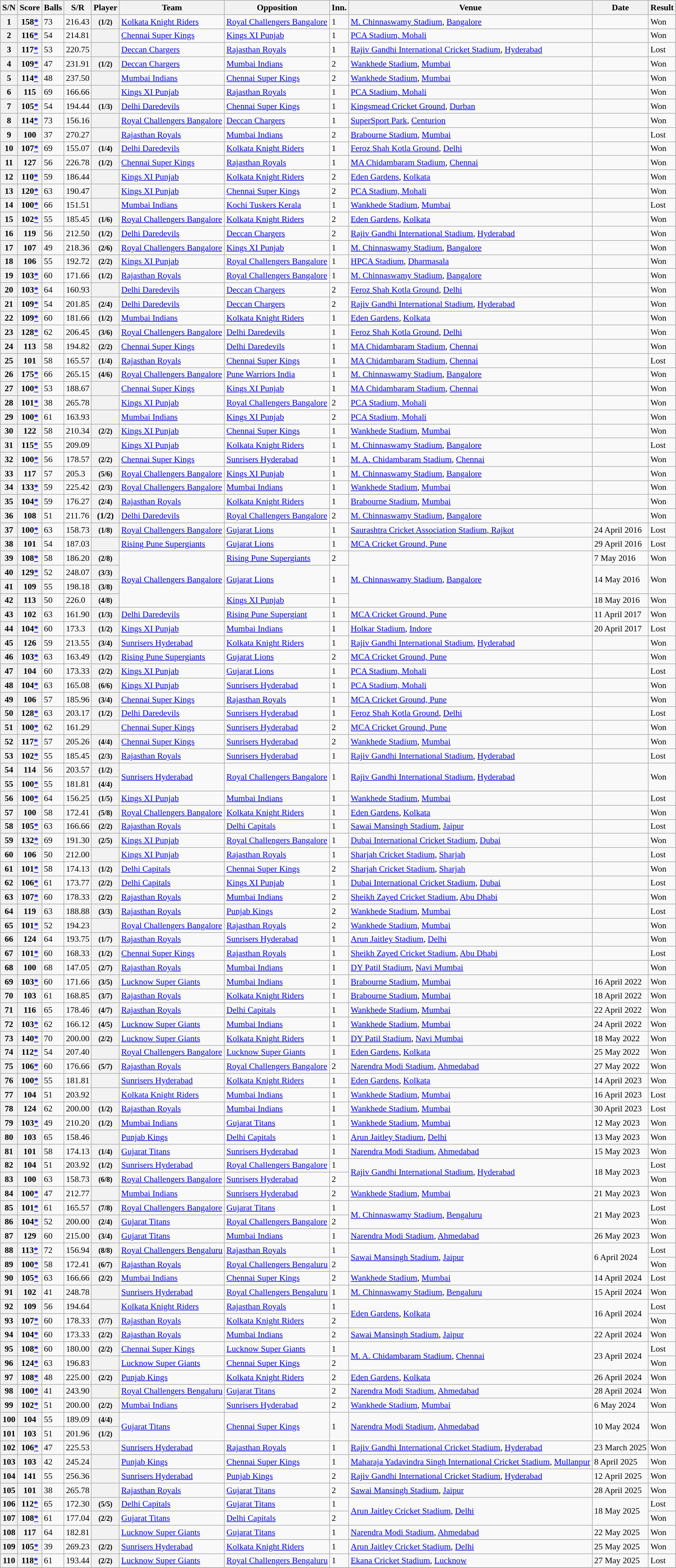<table class="wikitable plainrowheaders sortable" style="font-size:90%;">
<tr>
<th>S/N</th>
<th>Score</th>
<th>Balls</th>
<th>S/R</th>
<th>Player</th>
<th>Team</th>
<th>Opposition</th>
<th>Inn.</th>
<th>Venue</th>
<th>Date</th>
<th style="white=space:nowrap">Result</th>
</tr>
<tr>
<th>1</th>
<th>158<a href='#'>*</a></th>
<td>73</td>
<td>216.43</td>
<th scope="row"> <small>(1/2)</small></th>
<td><a href='#'>Kolkata Knight Riders</a></td>
<td><a href='#'>Royal Challengers Bangalore</a></td>
<td>1</td>
<td><a href='#'>M. Chinnaswamy Stadium</a>, <a href='#'>Bangalore</a></td>
<td></td>
<td>Won</td>
</tr>
<tr>
<th>2</th>
<th>116<a href='#'>*</a></th>
<td>54</td>
<td>214.81</td>
<th scope="row"></th>
<td><a href='#'>Chennai Super Kings</a></td>
<td><a href='#'>Kings XI Punjab</a></td>
<td>1</td>
<td><a href='#'>PCA Stadium, Mohali</a></td>
<td></td>
<td>Won</td>
</tr>
<tr>
<th>3</th>
<th>117<a href='#'>*</a></th>
<td>53</td>
<td>220.75</td>
<th scope="row"></th>
<td><a href='#'>Deccan Chargers</a></td>
<td><a href='#'>Rajasthan Royals</a></td>
<td>1</td>
<td><a href='#'>Rajiv Gandhi International Cricket Stadium</a>, <a href='#'>Hyderabad</a></td>
<td></td>
<td>Lost</td>
</tr>
<tr>
<th>4</th>
<th>109<a href='#'>*</a></th>
<td>47</td>
<td>231.91</td>
<th scope="row"><small> (1/2)</small></th>
<td><a href='#'>Deccan Chargers</a></td>
<td><a href='#'>Mumbai Indians</a></td>
<td>2</td>
<td><a href='#'>Wankhede Stadium</a>, <a href='#'>Mumbai</a></td>
<td></td>
<td>Won</td>
</tr>
<tr>
<th>5</th>
<th>114<a href='#'>*</a></th>
<td>48</td>
<td>237.50</td>
<th scope="row"></th>
<td><a href='#'>Mumbai Indians</a></td>
<td><a href='#'>Chennai Super Kings</a></td>
<td>2</td>
<td><a href='#'>Wankhede Stadium</a>, <a href='#'>Mumbai</a></td>
<td></td>
<td>Won</td>
</tr>
<tr>
<th>6</th>
<th>115</th>
<td>69</td>
<td>166.66</td>
<th scope="row"></th>
<td><a href='#'>Kings XI Punjab</a></td>
<td><a href='#'>Rajasthan Royals</a></td>
<td>1</td>
<td><a href='#'>PCA Stadium, Mohali</a></td>
<td></td>
<td>Won</td>
</tr>
<tr>
<th>7</th>
<th>105<a href='#'>*</a></th>
<td>54</td>
<td>194.44</td>
<th scope="row"> <small>(1/3)</small></th>
<td><a href='#'>Delhi Daredevils</a></td>
<td><a href='#'>Chennai Super Kings</a></td>
<td>1</td>
<td><a href='#'>Kingsmead Cricket Ground</a>, <a href='#'>Durban</a></td>
<td></td>
<td>Won</td>
</tr>
<tr>
<th>8</th>
<th>114<a href='#'>*</a></th>
<td>73</td>
<td>156.16</td>
<th scope="row"></th>
<td><a href='#'>Royal Challengers Bangalore</a></td>
<td><a href='#'>Deccan Chargers</a></td>
<td>1</td>
<td><a href='#'>SuperSport Park</a>, <a href='#'>Centurion</a></td>
<td></td>
<td>Won</td>
</tr>
<tr>
<th>9</th>
<th>100</th>
<td>37</td>
<td>270.27</td>
<th scope="row"></th>
<td><a href='#'>Rajasthan Royals</a></td>
<td><a href='#'>Mumbai Indians</a></td>
<td>2</td>
<td><a href='#'>Brabourne Stadium</a>, <a href='#'>Mumbai</a></td>
<td></td>
<td>Lost</td>
</tr>
<tr>
<th>10</th>
<th>107<a href='#'>*</a></th>
<td>69</td>
<td>155.07</td>
<th scope="row"> <small>(1/4)</small></th>
<td><a href='#'>Delhi Daredevils</a></td>
<td><a href='#'>Kolkata Knight Riders</a></td>
<td>1</td>
<td><a href='#'>Feroz Shah Kotla Ground</a>, <a href='#'>Delhi</a></td>
<td></td>
<td>Won</td>
</tr>
<tr>
<th>11</th>
<th>127</th>
<td>56</td>
<td>226.78</td>
<th scope="row"> <small>(1/2)</small></th>
<td><a href='#'>Chennai Super Kings</a></td>
<td><a href='#'>Rajasthan Royals</a></td>
<td>1</td>
<td><a href='#'>MA Chidambaram Stadium</a>, <a href='#'>Chennai</a></td>
<td></td>
<td>Won</td>
</tr>
<tr>
<th>12</th>
<th>110<a href='#'>*</a></th>
<td>59</td>
<td>186.44</td>
<th scope="row"></th>
<td><a href='#'>Kings XI Punjab</a></td>
<td><a href='#'>Kolkata Knight Riders</a></td>
<td>2</td>
<td><a href='#'>Eden Gardens</a>, <a href='#'>Kolkata</a></td>
<td></td>
<td>Won</td>
</tr>
<tr>
<th>13</th>
<th>120<a href='#'>*</a></th>
<td>63</td>
<td>190.47</td>
<th scope="row"></th>
<td><a href='#'>Kings XI Punjab</a></td>
<td><a href='#'>Chennai Super Kings</a></td>
<td>2</td>
<td><a href='#'>PCA Stadium, Mohali</a></td>
<td></td>
<td>Won</td>
</tr>
<tr>
<th>14</th>
<th>100<a href='#'>*</a></th>
<td>66</td>
<td>151.51</td>
<th scope="row"></th>
<td><a href='#'>Mumbai Indians</a></td>
<td><a href='#'>Kochi Tuskers Kerala</a></td>
<td>1</td>
<td><a href='#'>Wankhede Stadium</a>, <a href='#'>Mumbai</a></td>
<td></td>
<td>Lost</td>
</tr>
<tr>
<th>15</th>
<th>102<a href='#'>*</a></th>
<td>55</td>
<td>185.45</td>
<th scope="row"> <small>(1/6)</small></th>
<td><a href='#'>Royal Challengers Bangalore</a></td>
<td><a href='#'>Kolkata Knight Riders</a></td>
<td>2</td>
<td><a href='#'>Eden Gardens</a>, <a href='#'>Kolkata</a></td>
<td></td>
<td>Won</td>
</tr>
<tr>
<th>16</th>
<th>119</th>
<td>56</td>
<td>212.50</td>
<th scope="row"> <small>(1/2)</small></th>
<td><a href='#'>Delhi Daredevils</a></td>
<td><a href='#'>Deccan Chargers</a></td>
<td>2</td>
<td><a href='#'>Rajiv Gandhi International Stadium</a>, <a href='#'>Hyderabad</a></td>
<td></td>
<td>Won</td>
</tr>
<tr>
<th>17</th>
<th>107</th>
<td>49</td>
<td>218.36</td>
<th scope="row"> <small>(2/6)</small></th>
<td><a href='#'>Royal Challengers Bangalore</a></td>
<td><a href='#'>Kings XI Punjab</a></td>
<td>1</td>
<td><a href='#'>M. Chinnaswamy Stadium</a>, <a href='#'>Bangalore</a></td>
<td></td>
<td>Won</td>
</tr>
<tr>
<th>18</th>
<th>106</th>
<td>55</td>
<td>192.72</td>
<th scope="row"> <small>(2/2)</small></th>
<td><a href='#'>Kings XI Punjab</a></td>
<td><a href='#'>Royal Challengers Bangalore</a></td>
<td>1</td>
<td><a href='#'>HPCA Stadium</a>, <a href='#'>Dharmasala</a></td>
<td></td>
<td>Won</td>
</tr>
<tr>
<th>19</th>
<th>103<a href='#'>*</a></th>
<td>60</td>
<td>171.66</td>
<th scope="row"> <small>(1/2)</small></th>
<td><a href='#'>Rajasthan Royals</a></td>
<td><a href='#'>Royal Challengers Bangalore</a></td>
<td>1</td>
<td><a href='#'>M. Chinnaswamy Stadium</a>, <a href='#'>Bangalore</a></td>
<td></td>
<td>Won</td>
</tr>
<tr>
<th>20</th>
<th>103<a href='#'>*</a></th>
<td>64</td>
<td>160.93</td>
<th scope="row"></th>
<td><a href='#'>Delhi Daredevils</a></td>
<td><a href='#'>Deccan Chargers</a></td>
<td>2</td>
<td><a href='#'>Feroz Shah Kotla Ground</a>, <a href='#'>Delhi</a></td>
<td></td>
<td>Won</td>
</tr>
<tr>
<th>21</th>
<th>109<a href='#'>*</a></th>
<td>54</td>
<td>201.85</td>
<th scope="row"> <small>(2/4)</small></th>
<td><a href='#'>Delhi Daredevils</a></td>
<td><a href='#'>Deccan Chargers</a></td>
<td>2</td>
<td><a href='#'>Rajiv Gandhi International Stadium</a>, <a href='#'>Hyderabad</a></td>
<td></td>
<td>Won</td>
</tr>
<tr>
<th>22</th>
<th>109<a href='#'>*</a></th>
<td>60</td>
<td>181.66</td>
<th scope="row"> <small>(1/2)</small></th>
<td><a href='#'>Mumbai Indians</a></td>
<td><a href='#'>Kolkata Knight Riders</a></td>
<td>1</td>
<td><a href='#'>Eden Gardens</a>, <a href='#'>Kolkata</a></td>
<td></td>
<td>Won</td>
</tr>
<tr>
<th>23</th>
<th>128<a href='#'>*</a></th>
<td>62</td>
<td>206.45</td>
<th scope="row"> <small>(3/6)</small></th>
<td><a href='#'>Royal Challengers Bangalore</a></td>
<td><a href='#'>Delhi Daredevils</a></td>
<td>1</td>
<td><a href='#'>Feroz Shah Kotla Ground</a>, <a href='#'>Delhi</a></td>
<td></td>
<td>Won</td>
</tr>
<tr>
<th>24</th>
<th>113</th>
<td>58</td>
<td>194.82</td>
<th scope="row"> <small>(2/2)</small></th>
<td><a href='#'>Chennai Super Kings</a></td>
<td><a href='#'>Delhi Daredevils</a></td>
<td>1</td>
<td><a href='#'>MA Chidambaram Stadium</a>, <a href='#'>Chennai</a></td>
<td></td>
<td>Won</td>
</tr>
<tr>
<th>25</th>
<th>101</th>
<td>58</td>
<td>165.57</td>
<th scope="row"> <small>(1/4)</small></th>
<td><a href='#'>Rajasthan Royals</a></td>
<td><a href='#'>Chennai Super Kings</a></td>
<td>1</td>
<td><a href='#'>MA Chidambaram Stadium</a>, <a href='#'>Chennai</a></td>
<td></td>
<td>Lost</td>
</tr>
<tr>
<th>26</th>
<th>175<a href='#'>*</a></th>
<td>66</td>
<td>265.15</td>
<th scope="row"> <small>(4/6)</small></th>
<td><a href='#'>Royal Challengers Bangalore</a></td>
<td><a href='#'>Pune Warriors India</a></td>
<td>1</td>
<td><a href='#'>M. Chinnaswamy Stadium</a>, <a href='#'>Bangalore</a></td>
<td></td>
<td>Won</td>
</tr>
<tr>
<th>27</th>
<th>100<a href='#'>*</a></th>
<td>53</td>
<td>188.67</td>
<th scope="row"></th>
<td><a href='#'>Chennai Super Kings</a></td>
<td><a href='#'>Kings XI Punjab</a></td>
<td>1</td>
<td><a href='#'>MA Chidambaram Stadium</a>, <a href='#'>Chennai</a></td>
<td></td>
<td>Won</td>
</tr>
<tr>
<th>28</th>
<th>101<a href='#'>*</a></th>
<td>38</td>
<td>265.78</td>
<th scope="row"></th>
<td><a href='#'>Kings XI Punjab</a></td>
<td><a href='#'>Royal Challengers Bangalore</a></td>
<td>2</td>
<td><a href='#'>PCA Stadium, Mohali</a></td>
<td></td>
<td>Won</td>
</tr>
<tr>
<th>29</th>
<th>100<a href='#'>*</a></th>
<td>61</td>
<td>163.93</td>
<th scope="row"></th>
<td><a href='#'>Mumbai Indians</a></td>
<td><a href='#'>Kings XI Punjab</a></td>
<td>2</td>
<td><a href='#'>PCA Stadium, Mohali</a></td>
<td></td>
<td>Won</td>
</tr>
<tr>
<th>30</th>
<th>122</th>
<td>58</td>
<td>210.34</td>
<th scope="row"> <small>(2/2)</small></th>
<td><a href='#'>Kings XI Punjab</a></td>
<td><a href='#'>Chennai Super Kings</a></td>
<td>1</td>
<td><a href='#'>Wankhede Stadium</a>, <a href='#'>Mumbai</a></td>
<td></td>
<td>Won</td>
</tr>
<tr>
<th>31</th>
<th>115<a href='#'>*</a></th>
<td>55</td>
<td>209.09</td>
<th scope="row"></th>
<td><a href='#'>Kings XI Punjab</a></td>
<td><a href='#'>Kolkata Knight Riders</a></td>
<td>1</td>
<td><a href='#'>M. Chinnaswamy Stadium</a>, <a href='#'>Bangalore</a></td>
<td></td>
<td>Lost</td>
</tr>
<tr>
<th>32</th>
<th>100<a href='#'>*</a></th>
<td>56</td>
<td>178.57</td>
<th scope="row"> <small>(2/2)</small></th>
<td><a href='#'>Chennai Super Kings</a></td>
<td><a href='#'>Sunrisers Hyderabad</a></td>
<td>1</td>
<td><a href='#'>M. A. Chidambaram Stadium</a>, <a href='#'>Chennai</a></td>
<td></td>
<td>Won</td>
</tr>
<tr>
<th>33</th>
<th>117</th>
<td>57</td>
<td>205.3</td>
<th scope="row"> <small>(5/6)</small></th>
<td><a href='#'>Royal Challengers Bangalore</a></td>
<td><a href='#'>Kings XI Punjab</a></td>
<td>1</td>
<td><a href='#'>M. Chinnaswamy Stadium</a>, <a href='#'>Bangalore</a></td>
<td></td>
<td>Won</td>
</tr>
<tr>
<th>34</th>
<th>133<a href='#'>*</a></th>
<td>59</td>
<td>225.42</td>
<th scope="row"> <small>(2/3)</small></th>
<td><a href='#'>Royal Challengers Bangalore</a></td>
<td><a href='#'>Mumbai Indians</a></td>
<td>1</td>
<td><a href='#'>Wankhede Stadium</a>, <a href='#'>Mumbai</a></td>
<td></td>
<td>Won</td>
</tr>
<tr>
<th>35</th>
<th>104<a href='#'>*</a></th>
<td>59</td>
<td>176.27</td>
<th scope="row"> <small>(2/4)</small></th>
<td><a href='#'>Rajasthan Royals</a></td>
<td><a href='#'>Kolkata Knight Riders</a></td>
<td>1</td>
<td><a href='#'>Brabourne Stadium</a>, <a href='#'>Mumbai</a></td>
<td></td>
<td>Won</td>
</tr>
<tr>
<th>36</th>
<th>108</th>
<td>51</td>
<td>211.76</td>
<th scope="row"> (1/2)</th>
<td><a href='#'>Delhi Daredevils</a></td>
<td><a href='#'>Royal Challengers Bangalore</a></td>
<td>2</td>
<td><a href='#'>M. Chinnaswamy Stadium</a>, <a href='#'>Bangalore</a></td>
<td></td>
<td>Won</td>
</tr>
<tr>
<th>37</th>
<th>100<a href='#'>*</a></th>
<td>63</td>
<td>158.73</td>
<th scope="row"> <small>(1/8)</small></th>
<td><a href='#'>Royal Challengers Bangalore</a></td>
<td><a href='#'>Gujarat Lions</a></td>
<td>1</td>
<td><a href='#'>Saurashtra Cricket Association Stadium, Rajkot</a></td>
<td>24 April 2016</td>
<td>Lost</td>
</tr>
<tr>
<th>38</th>
<th>101</th>
<td>54</td>
<td>187.03</td>
<th scope="row"></th>
<td><a href='#'>Rising Pune Supergiants</a></td>
<td><a href='#'>Gujarat Lions</a></td>
<td>1</td>
<td><a href='#'>MCA Cricket Ground, Pune</a></td>
<td>29 April 2016</td>
<td>Lost</td>
</tr>
<tr>
<th>39</th>
<th>108<a href='#'>*</a></th>
<td>58</td>
<td>186.20</td>
<th scope="row"> <small>(2/8)</small></th>
<td rowspan=4><a href='#'>Royal Challengers Bangalore</a></td>
<td><a href='#'>Rising Pune Supergiants</a></td>
<td>2</td>
<td rowspan=4><a href='#'>M. Chinnaswamy Stadium</a>, <a href='#'>Bangalore</a></td>
<td>7 May 2016</td>
<td>Won</td>
</tr>
<tr>
<th>40</th>
<th>129<a href='#'>*</a></th>
<td>52</td>
<td>248.07</td>
<th scope="row"> <small>(3/3)</small></th>
<td rowspan=2><a href='#'>Gujarat Lions</a></td>
<td rowspan=2>1</td>
<td rowspan=2>14 May 2016</td>
<td rowspan=2>Won</td>
</tr>
<tr>
<th>41</th>
<th>109</th>
<td>55</td>
<td>198.18</td>
<th scope="row"> <small>(3/8)</small></th>
</tr>
<tr>
<th>42</th>
<th>113</th>
<td>50</td>
<td>226.0</td>
<th scope="row"> <small>(4/8)</small></th>
<td><a href='#'>Kings XI Punjab</a></td>
<td>1</td>
<td>18 May 2016</td>
<td>Won</td>
</tr>
<tr>
<th>43</th>
<th>102</th>
<td>63</td>
<td>161.90</td>
<th scope="row"> <small>(1/3)</small></th>
<td><a href='#'>Delhi Daredevils</a></td>
<td><a href='#'>Rising Pune Supergiant</a></td>
<td>1</td>
<td><a href='#'>MCA Cricket Ground, Pune</a></td>
<td>11 April 2017</td>
<td>Won</td>
</tr>
<tr>
<th>44</th>
<th>104<a href='#'>*</a></th>
<td>60</td>
<td>173.3</td>
<th scope="row"> <small>(1/2)</small></th>
<td><a href='#'>Kings XI Punjab</a></td>
<td><a href='#'>Mumbai Indians</a></td>
<td>1</td>
<td><a href='#'>Holkar Stadium</a>, <a href='#'>Indore</a></td>
<td>20 April 2017</td>
<td>Lost</td>
</tr>
<tr>
<th>45</th>
<th>126</th>
<td>59</td>
<td>213.55</td>
<th scope="row"> <small>(3/4)</small></th>
<td><a href='#'>Sunrisers Hyderabad</a></td>
<td><a href='#'>Kolkata Knight Riders</a></td>
<td>1</td>
<td><a href='#'>Rajiv Gandhi International Stadium</a>, <a href='#'>Hyderabad</a></td>
<td></td>
<td>Won</td>
</tr>
<tr>
<th>46</th>
<th>103<a href='#'>*</a></th>
<td>63</td>
<td>163.49</td>
<th scope="row"> <small>(1/2)</small></th>
<td><a href='#'>Rising Pune Supergiants</a></td>
<td><a href='#'>Gujarat Lions</a></td>
<td>2</td>
<td><a href='#'>MCA Cricket Ground, Pune</a></td>
<td></td>
<td>Won</td>
</tr>
<tr>
<th>47</th>
<th>104</th>
<td>60</td>
<td>173.33</td>
<th scope="row"> <small>(2/2)</small></th>
<td><a href='#'>Kings XI Punjab</a></td>
<td><a href='#'>Gujarat Lions</a></td>
<td>1</td>
<td><a href='#'>PCA Stadium, Mohali</a></td>
<td></td>
<td>Lost</td>
</tr>
<tr>
<th>48</th>
<th>104<a href='#'>*</a></th>
<td>63</td>
<td>165.08</td>
<th scope="row"> <small>(6/6)</small></th>
<td><a href='#'>Kings XI Punjab</a></td>
<td><a href='#'>Sunrisers Hyderabad</a></td>
<td>1</td>
<td><a href='#'>PCA Stadium, Mohali</a></td>
<td></td>
<td>Won</td>
</tr>
<tr>
<th>49</th>
<th>106</th>
<td>57</td>
<td>185.96</td>
<th scope="row"> <small>(3/4)</small></th>
<td><a href='#'>Chennai Super Kings</a></td>
<td><a href='#'>Rajasthan Royals</a></td>
<td>1</td>
<td><a href='#'>MCA Cricket Ground, Pune</a></td>
<td></td>
<td>Won</td>
</tr>
<tr>
<th>50</th>
<th>128<a href='#'>*</a></th>
<td>63</td>
<td>203.17</td>
<th scope="row"> <small>(1/2)</small></th>
<td><a href='#'>Delhi Daredevils</a></td>
<td><a href='#'>Sunrisers Hyderabad</a></td>
<td>1</td>
<td><a href='#'>Feroz Shah Kotla Ground</a>, <a href='#'>Delhi</a></td>
<td></td>
<td>Lost</td>
</tr>
<tr>
<th>51</th>
<th>100<a href='#'>*</a></th>
<td>62</td>
<td>161.29</td>
<th scope="row"></th>
<td><a href='#'>Chennai Super Kings</a></td>
<td><a href='#'>Sunrisers Hyderabad</a></td>
<td>2</td>
<td><a href='#'>MCA Cricket Ground, Pune</a></td>
<td></td>
<td>Won</td>
</tr>
<tr>
<th>52</th>
<th>117<a href='#'>*</a></th>
<td>57</td>
<td>205.26</td>
<th scope="row"> <small>(4/4)</small></th>
<td><a href='#'>Chennai Super Kings</a></td>
<td><a href='#'>Sunrisers Hyderabad</a></td>
<td>2</td>
<td><a href='#'>Wankhede Stadium</a>, <a href='#'>Mumbai</a></td>
<td></td>
<td>Won</td>
</tr>
<tr>
<th>53</th>
<th>102<a href='#'>*</a></th>
<td>55</td>
<td>185.45</td>
<th scope="row"> <small>(2/3)</small></th>
<td><a href='#'>Rajasthan Royals</a></td>
<td><a href='#'>Sunrisers Hyderabad</a></td>
<td>1</td>
<td><a href='#'>Rajiv Gandhi International Stadium</a>, <a href='#'>Hyderabad</a></td>
<td></td>
<td>Lost</td>
</tr>
<tr>
<th>54</th>
<th>114</th>
<td>56</td>
<td>203.57</td>
<th scope=row> <small>(1/2)</small></th>
<td rowspan=2><a href='#'>Sunrisers Hyderabad</a></td>
<td rowspan=2><a href='#'>Royal Challengers Bangalore</a></td>
<td rowspan=2>1</td>
<td rowspan=2><a href='#'>Rajiv Gandhi International Stadium</a>, <a href='#'>Hyderabad</a></td>
<td rowspan=2></td>
<td rowspan=2>Won</td>
</tr>
<tr>
<th>55</th>
<th>100<a href='#'>*</a></th>
<td>55</td>
<td>181.81</td>
<th scope=row> <small>(4/4)</small></th>
</tr>
<tr>
<th>56</th>
<th>100<a href='#'>*</a></th>
<td>64</td>
<td>156.25</td>
<th scope="row"> <small>(1/5)</small></th>
<td><a href='#'>Kings XI Punjab</a></td>
<td><a href='#'>Mumbai Indians</a></td>
<td>1</td>
<td><a href='#'>Wankhede Stadium</a>, <a href='#'>Mumbai</a></td>
<td></td>
<td>Lost</td>
</tr>
<tr>
<th>57</th>
<th>100</th>
<td>58</td>
<td>172.41</td>
<th scope="row"> <small>(5/8)</small></th>
<td><a href='#'>Royal Challengers Bangalore</a></td>
<td><a href='#'>Kolkata Knight Riders</a></td>
<td>1</td>
<td><a href='#'>Eden Gardens</a>, <a href='#'>Kolkata</a></td>
<td></td>
<td>Won</td>
</tr>
<tr>
<th>58</th>
<th>105<a href='#'>*</a></th>
<td>63</td>
<td>166.66</td>
<th scope="row"> <small>(2/2)</small></th>
<td><a href='#'>Rajasthan Royals</a></td>
<td><a href='#'>Delhi Capitals</a></td>
<td>1</td>
<td><a href='#'>Sawai Mansingh Stadium</a>, <a href='#'>Jaipur</a></td>
<td></td>
<td>Lost</td>
</tr>
<tr>
<th>59</th>
<th>132<a href='#'>*</a></th>
<td>69</td>
<td>191.30</td>
<th scope="row"> <small>(2/5)</small></th>
<td><a href='#'>Kings XI Punjab</a></td>
<td><a href='#'>Royal Challengers Bangalore</a></td>
<td>1</td>
<td><a href='#'>Dubai International Cricket Stadium</a>, <a href='#'>Dubai</a></td>
<td></td>
<td>Won</td>
</tr>
<tr>
<th>60</th>
<th>106</th>
<td>50</td>
<td>212.00</td>
<th scope="row"></th>
<td><a href='#'>Kings XI Punjab</a></td>
<td><a href='#'>Rajasthan Royals</a></td>
<td>1</td>
<td><a href='#'>Sharjah Cricket Stadium</a>, <a href='#'>Sharjah</a></td>
<td></td>
<td>Lost</td>
</tr>
<tr>
<th>61</th>
<th>101<a href='#'>*</a></th>
<td>58</td>
<td>174.13</td>
<th scope="row"> <small>(1/2)</small></th>
<td><a href='#'>Delhi Capitals</a></td>
<td><a href='#'>Chennai Super Kings</a></td>
<td>2</td>
<td><a href='#'>Sharjah Cricket Stadium</a>, <a href='#'>Sharjah</a></td>
<td></td>
<td>Won</td>
</tr>
<tr>
<th>62</th>
<th>106<a href='#'>*</a></th>
<td>61</td>
<td>173.77</td>
<th scope="row"> <small>(2/2)</small></th>
<td><a href='#'>Delhi Capitals</a></td>
<td><a href='#'>Kings XI Punjab</a></td>
<td>1</td>
<td><a href='#'>Dubai International Cricket Stadium</a>, <a href='#'>Dubai</a></td>
<td></td>
<td>Lost</td>
</tr>
<tr>
<th>63</th>
<th>107<a href='#'>*</a></th>
<td>60</td>
<td>178.33</td>
<th scope="row"> <small>(2/2)</small></th>
<td><a href='#'>Rajasthan Royals</a></td>
<td><a href='#'>Mumbai Indians</a></td>
<td>2</td>
<td><a href='#'>Sheikh Zayed Cricket Stadium</a>, <a href='#'>Abu Dhabi</a></td>
<td></td>
<td>Won</td>
</tr>
<tr>
<th>64</th>
<th>119</th>
<td>63</td>
<td>188.88</td>
<th scope="row"> <small>(3/3)</small></th>
<td><a href='#'>Rajasthan Royals</a></td>
<td><a href='#'>Punjab Kings</a></td>
<td>2</td>
<td><a href='#'>Wankhede Stadium</a>, <a href='#'>Mumbai</a></td>
<td></td>
<td>Lost</td>
</tr>
<tr>
<th>65</th>
<th>101<a href='#'>*</a></th>
<td>52</td>
<td>194.23</td>
<th scope="row"></th>
<td><a href='#'>Royal Challengers Bangalore</a></td>
<td><a href='#'>Rajasthan Royals</a></td>
<td>2</td>
<td><a href='#'>Wankhede Stadium</a>, <a href='#'>Mumbai</a></td>
<td></td>
<td>Won</td>
</tr>
<tr>
<th>66</th>
<th>124</th>
<td>64</td>
<td>193.75</td>
<th scope="row"> <small>(1/7)</small></th>
<td><a href='#'>Rajasthan Royals</a></td>
<td><a href='#'>Sunrisers Hyderabad</a></td>
<td>1</td>
<td><a href='#'>Arun Jaitley Stadium</a>, <a href='#'>Delhi</a></td>
<td></td>
<td>Won</td>
</tr>
<tr>
<th>67</th>
<th>101<a href='#'>*</a></th>
<td>60</td>
<td>168.33</td>
<th scope="row"> <small>(1/2)</small></th>
<td><a href='#'>Chennai Super Kings</a></td>
<td><a href='#'>Rajasthan Royals</a></td>
<td>1</td>
<td><a href='#'>Sheikh Zayed Cricket Stadium</a>, <a href='#'>Abu Dhabi</a></td>
<td></td>
<td>Lost</td>
</tr>
<tr>
<th>68</th>
<th>100</th>
<td>68</td>
<td>147.05</td>
<th scope="row"> <small>(2/7)</small></th>
<td><a href='#'>Rajasthan Royals</a></td>
<td><a href='#'>Mumbai Indians</a></td>
<td>1</td>
<td><a href='#'>DY Patil Stadium</a>, <a href='#'>Navi Mumbai</a></td>
<td></td>
<td>Won</td>
</tr>
<tr>
<th>69</th>
<th>103<a href='#'>*</a></th>
<td>60</td>
<td>171.66</td>
<th scope="row"> <small>(3/5)</small></th>
<td><a href='#'>Lucknow Super Giants</a></td>
<td><a href='#'>Mumbai Indians</a></td>
<td>1</td>
<td><a href='#'>Brabourne Stadium</a>, <a href='#'>Mumbai</a></td>
<td>16 April 2022</td>
<td>Won</td>
</tr>
<tr>
<th>70</th>
<th>103</th>
<td>61</td>
<td>168.85</td>
<th scope="row"> <small>(3/7)</small></th>
<td><a href='#'>Rajasthan Royals</a></td>
<td><a href='#'>Kolkata Knight Riders</a></td>
<td>1</td>
<td><a href='#'>Brabourne Stadium</a>, <a href='#'>Mumbai</a></td>
<td>18 April 2022</td>
<td>Won</td>
</tr>
<tr>
<th>71</th>
<th>116</th>
<td>65</td>
<td>178.46</td>
<th scope="row"> <small>(4/7)</small></th>
<td><a href='#'>Rajasthan Royals</a></td>
<td><a href='#'>Delhi Capitals</a></td>
<td>1</td>
<td><a href='#'>Wankhede Stadium</a>, <a href='#'>Mumbai</a></td>
<td>22 April 2022</td>
<td>Won</td>
</tr>
<tr>
<th>72</th>
<th>103<a href='#'>*</a></th>
<td>62</td>
<td>166.12</td>
<th scope="row"> <small>(4/5)</small></th>
<td><a href='#'>Lucknow Super Giants</a></td>
<td><a href='#'>Mumbai Indians</a></td>
<td>1</td>
<td><a href='#'>Wankhede Stadium</a>, <a href='#'>Mumbai</a></td>
<td>24 April 2022</td>
<td>Won</td>
</tr>
<tr>
<th>73</th>
<th>140<a href='#'>*</a></th>
<td>70</td>
<td>200.00</td>
<th scope="row"> <small>(2/2)</small></th>
<td><a href='#'>Lucknow Super Giants</a></td>
<td><a href='#'>Kolkata Knight Riders</a></td>
<td>1</td>
<td><a href='#'>DY Patil Stadium</a>, <a href='#'>Navi Mumbai</a></td>
<td>18 May 2022</td>
<td>Won</td>
</tr>
<tr>
<th>74</th>
<th>112<a href='#'>*</a></th>
<td>54</td>
<td>207.40</td>
<th scope="row"></th>
<td><a href='#'>Royal Challengers Bangalore</a></td>
<td><a href='#'>Lucknow Super Giants</a></td>
<td>1</td>
<td><a href='#'>Eden Gardens</a>, <a href='#'>Kolkata</a></td>
<td>25 May 2022</td>
<td>Won</td>
</tr>
<tr>
<th>75</th>
<th>106<a href='#'>*</a></th>
<td>60</td>
<td>176.66</td>
<th scope="row"> <small>(5/7)</small></th>
<td><a href='#'>Rajasthan Royals</a></td>
<td><a href='#'>Royal Challengers Bangalore</a></td>
<td>2</td>
<td><a href='#'>Narendra Modi Stadium</a>, <a href='#'>Ahmedabad</a></td>
<td>27 May 2022</td>
<td>Won</td>
</tr>
<tr>
<th>76</th>
<th>100<a href='#'>*</a></th>
<td>55</td>
<td>181.81</td>
<th scope="row"></th>
<td><a href='#'>Sunrisers Hyderabad</a></td>
<td><a href='#'>Kolkata Knight Riders</a></td>
<td>1</td>
<td><a href='#'>Eden Gardens</a>, <a href='#'>Kolkata</a></td>
<td>14 April 2023</td>
<td>Won</td>
</tr>
<tr>
<th>77</th>
<th>104</th>
<td>51</td>
<td>203.92</td>
<th scope="row"></th>
<td><a href='#'>Kolkata Knight Riders</a></td>
<td><a href='#'>Mumbai Indians</a></td>
<td>1</td>
<td><a href='#'>Wankhede Stadium</a>, <a href='#'>Mumbai</a></td>
<td>16 April 2023</td>
<td>Lost</td>
</tr>
<tr>
<th>78</th>
<th>124</th>
<td>62</td>
<td>200.00</td>
<th scope="row"> <small>(1/2)</small></th>
<td><a href='#'>Rajasthan Royals</a></td>
<td><a href='#'>Mumbai Indians</a></td>
<td>1</td>
<td><a href='#'>Wankhede Stadium</a>, <a href='#'>Mumbai</a></td>
<td>30 April 2023</td>
<td>Lost</td>
</tr>
<tr>
<th>79</th>
<th>103<a href='#'>*</a></th>
<td>49</td>
<td>210.20</td>
<th scope="row"> <small>(1/2)</small></th>
<td><a href='#'>Mumbai Indians</a></td>
<td><a href='#'>Gujarat Titans</a></td>
<td>1</td>
<td><a href='#'>Wankhede Stadium</a>, <a href='#'>Mumbai</a></td>
<td>12 May 2023</td>
<td>Won</td>
</tr>
<tr>
<th>80</th>
<th>103</th>
<td>65</td>
<td>158.46</td>
<th scope="row"></th>
<td><a href='#'>Punjab Kings</a></td>
<td><a href='#'>Delhi Capitals</a></td>
<td>1</td>
<td><a href='#'>Arun Jaitley Stadium</a>, <a href='#'>Delhi</a></td>
<td>13 May 2023</td>
<td>Won</td>
</tr>
<tr>
<th>81</th>
<th>101</th>
<td>58</td>
<td>174.13</td>
<th scope="row"> <small>(1/4)</small></th>
<td><a href='#'>Gujarat Titans</a></td>
<td><a href='#'>Sunrisers Hyderabad</a></td>
<td>1</td>
<td><a href='#'>Narendra Modi Stadium</a>, <a href='#'>Ahmedabad</a></td>
<td>15 May 2023</td>
<td>Won</td>
</tr>
<tr>
<th>82</th>
<th>104</th>
<td>51</td>
<td>203.92</td>
<th scope="row"><small>(1/2)</small></th>
<td><a href='#'>Sunrisers Hyderabad</a></td>
<td><a href='#'>Royal Challengers Bangalore</a></td>
<td>1</td>
<td rowspan=2><a href='#'>Rajiv Gandhi International Stadium</a>, <a href='#'>Hyderabad</a></td>
<td rowspan=2>18 May 2023</td>
<td>Lost</td>
</tr>
<tr>
<th>83</th>
<th>100</th>
<td>63</td>
<td>158.73</td>
<th scope="row"> <small>(6/8)</small></th>
<td><a href='#'>Royal Challengers Bangalore</a></td>
<td><a href='#'>Sunrisers Hyderabad</a></td>
<td>2</td>
<td>Won</td>
</tr>
<tr>
<th>84</th>
<th>100<a href='#'>*</a></th>
<td>47</td>
<td>212.77</td>
<th scope="row"></th>
<td><a href='#'>Mumbai Indians</a></td>
<td><a href='#'>Sunrisers Hyderabad</a></td>
<td>2</td>
<td><a href='#'>Wankhede Stadium</a>, <a href='#'>Mumbai</a></td>
<td>21 May 2023</td>
<td>Won</td>
</tr>
<tr>
<th>85</th>
<th>101<a href='#'>*</a></th>
<td>61</td>
<td>165.57</td>
<th scope="row"> <small>(7/8)</small></th>
<td><a href='#'>Royal Challengers Bangalore</a></td>
<td><a href='#'>Gujarat Titans</a></td>
<td>1</td>
<td rowspan=2><a href='#'>M. Chinnaswamy Stadium</a>, <a href='#'>Bengaluru</a></td>
<td rowspan=2>21 May 2023</td>
<td>Lost</td>
</tr>
<tr>
<th>86</th>
<th>104<a href='#'>*</a></th>
<td>52</td>
<td>200.00</td>
<th scope="row"> <small>(2/4)</small></th>
<td><a href='#'>Gujarat Titans</a></td>
<td><a href='#'>Royal Challengers Bangalore</a></td>
<td>2</td>
<td>Won</td>
</tr>
<tr>
<th>87</th>
<th>129</th>
<td>60</td>
<td>215.00</td>
<th scope="row"> <small>(3/4)</small></th>
<td><a href='#'>Gujarat Titans</a></td>
<td><a href='#'>Mumbai Indians</a></td>
<td>1</td>
<td><a href='#'>Narendra Modi Stadium</a>, <a href='#'>Ahmedabad</a></td>
<td>26 May 2023</td>
<td>Won</td>
</tr>
<tr>
<th>88</th>
<th>113<a href='#'>*</a></th>
<td>72</td>
<td>156.94</td>
<th scope="row"> <small>(8/8)</small></th>
<td><a href='#'>Royal Challengers Bengaluru</a></td>
<td><a href='#'>Rajasthan Royals</a></td>
<td>1</td>
<td rowspan=2><a href='#'>Sawai Mansingh Stadium</a>, <a href='#'>Jaipur</a></td>
<td rowspan=2>6 April 2024</td>
<td>Lost</td>
</tr>
<tr>
<th>89</th>
<th>100<a href='#'>*</a></th>
<td>58</td>
<td>172.41</td>
<th scope="row"> <small>(6/7)</small></th>
<td><a href='#'>Rajasthan Royals</a></td>
<td><a href='#'>Royal Challengers Bengaluru</a></td>
<td>2</td>
<td>Won</td>
</tr>
<tr>
<th>90</th>
<th>105<a href='#'>*</a></th>
<td>63</td>
<td>166.66</td>
<th scope="row"> <small>(2/2)</small></th>
<td><a href='#'>Mumbai Indians</a></td>
<td><a href='#'>Chennai Super Kings</a></td>
<td>2</td>
<td><a href='#'>Wankhede Stadium</a>, <a href='#'>Mumbai</a></td>
<td>14 April 2024</td>
<td>Lost</td>
</tr>
<tr>
<th>91</th>
<th>102</th>
<td>41</td>
<td>248.78</td>
<th scope="row"></th>
<td><a href='#'>Sunrisers Hyderabad</a></td>
<td><a href='#'>Royal Challengers Bengaluru</a></td>
<td>1</td>
<td><a href='#'>M. Chinnaswamy Stadium</a>, <a href='#'>Bengaluru</a></td>
<td>15 April 2024</td>
<td>Won</td>
</tr>
<tr>
<th>92</th>
<th>109</th>
<td>56</td>
<td>194.64</td>
<th scope="row"></th>
<td><a href='#'>Kolkata Knight Riders</a></td>
<td><a href='#'>Rajasthan Royals</a></td>
<td>1</td>
<td rowspan=2><a href='#'>Eden Gardens</a>, <a href='#'>Kolkata</a></td>
<td rowspan=2>16 April 2024</td>
<td>Lost</td>
</tr>
<tr>
<th>93</th>
<th>107<a href='#'>*</a></th>
<td>60</td>
<td>178.33</td>
<th scope="row"> <small>(7/7)</small></th>
<td><a href='#'>Rajasthan Royals</a></td>
<td><a href='#'>Kolkata Knight Riders</a></td>
<td>2</td>
<td>Won</td>
</tr>
<tr>
<th>94</th>
<th>104<a href='#'>*</a></th>
<td>60</td>
<td>173.33</td>
<th scope="row"> <small>(2/2)</small></th>
<td><a href='#'>Rajasthan Royals</a></td>
<td><a href='#'>Mumbai Indians</a></td>
<td>2</td>
<td><a href='#'>Sawai Mansingh Stadium</a>, <a href='#'>Jaipur</a></td>
<td>22 April 2024</td>
<td>Won</td>
</tr>
<tr>
<th>95</th>
<th>108<a href='#'>*</a></th>
<td>60</td>
<td>180.00</td>
<th scope="row"> <small>(2/2)</small></th>
<td><a href='#'>Chennai Super Kings</a></td>
<td><a href='#'>Lucknow Super Giants</a></td>
<td>1</td>
<td rowspan=2><a href='#'>M. A. Chidambaram Stadium</a>, <a href='#'>Chennai</a></td>
<td rowspan=2>23 April 2024</td>
<td>Lost</td>
</tr>
<tr>
<th>96</th>
<th>124<a href='#'>*</a></th>
<td>63</td>
<td>196.83</td>
<th scope="row"></th>
<td><a href='#'>Lucknow Super Giants</a></td>
<td><a href='#'>Chennai Super Kings</a></td>
<td>2</td>
<td>Won</td>
</tr>
<tr>
<th>97</th>
<th>108<a href='#'>*</a></th>
<td>48</td>
<td>225.00</td>
<th scope=row> <small>(2/2)</small></th>
<td><a href='#'>Punjab Kings</a></td>
<td><a href='#'>Kolkata Knight Riders</a></td>
<td>2</td>
<td><a href='#'>Eden Gardens</a>, <a href='#'>Kolkata</a></td>
<td>26 April 2024</td>
<td>Won</td>
</tr>
<tr>
<th>98</th>
<th>100<a href='#'>*</a></th>
<td>41</td>
<td>243.90</td>
<th scope=row></th>
<td><a href='#'>Royal Challengers Bengaluru</a></td>
<td><a href='#'>Gujarat Titans</a></td>
<td>2</td>
<td><a href='#'>Narendra Modi Stadium</a>, <a href='#'>Ahmedabad</a></td>
<td>28 April 2024</td>
<td>Won</td>
</tr>
<tr>
<th>99</th>
<th>102<a href='#'>*</a></th>
<td>51</td>
<td>200.00</td>
<th scope="row"> <small>(2/2)</small></th>
<td><a href='#'>Mumbai Indians</a></td>
<td><a href='#'>Sunrisers Hyderabad</a></td>
<td>2</td>
<td><a href='#'>Wankhede Stadium</a>, <a href='#'>Mumbai</a></td>
<td>6 May 2024</td>
<td>Won</td>
</tr>
<tr>
<th>100</th>
<th>104</th>
<td>55</td>
<td>189.09</td>
<th scope="row"> <small>(4/4)</small></th>
<td rowspan=2><a href='#'>Gujarat Titans</a></td>
<td rowspan=2><a href='#'>Chennai Super Kings</a></td>
<td rowspan=2>1</td>
<td rowspan=2><a href='#'>Narendra Modi Stadium</a>, <a href='#'>Ahmedabad</a></td>
<td rowspan=2>10 May 2024</td>
<td rowspan=2>Won</td>
</tr>
<tr>
<th>101</th>
<th>103</th>
<td>51</td>
<td>201.96</td>
<th scope="row"> <small>(1/2)</small></th>
</tr>
<tr>
<th>102</th>
<th>106<a href='#'>*</a></th>
<td>47</td>
<td>225.53</td>
<th scope="row"></th>
<td><a href='#'>Sunrisers Hyderabad</a></td>
<td><a href='#'>Rajasthan Royals</a></td>
<td>1</td>
<td><a href='#'>Rajiv Gandhi International Cricket Stadium</a>, <a href='#'>Hyderabad</a></td>
<td>23 March 2025</td>
<td>Won</td>
</tr>
<tr>
<th>103</th>
<th>103</th>
<td>42</td>
<td>245.24</td>
<th scope="row"></th>
<td><a href='#'>Punjab Kings</a></td>
<td><a href='#'>Chennai Super Kings</a></td>
<td>1</td>
<td><a href='#'>Maharaja Yadavindra Singh International Cricket Stadium</a>, <a href='#'>Mullanpur</a></td>
<td>8 April 2025</td>
<td>Won</td>
</tr>
<tr>
<th>104</th>
<th>141</th>
<td>55</td>
<td>256.36</td>
<th scope="row"></th>
<td><a href='#'>Sunrisers Hyderabad</a></td>
<td><a href='#'>Punjab Kings</a></td>
<td>2</td>
<td><a href='#'>Rajiv Gandhi International Cricket Stadium</a>, <a href='#'>Hyderabad</a></td>
<td>12 April 2025</td>
<td>Won</td>
</tr>
<tr>
<th>105</th>
<th>101</th>
<td>38</td>
<td>265.78</td>
<th scope="row"></th>
<td><a href='#'>Rajasthan Royals</a></td>
<td><a href='#'>Gujarat Titans</a></td>
<td>2</td>
<td><a href='#'>Sawai Mansingh Stadium</a>, <a href='#'>Jaipur</a></td>
<td>28 April 2025</td>
<td>Won</td>
</tr>
<tr>
<th>106</th>
<th>112<a href='#'>*</a></th>
<td>65</td>
<td>172.30</td>
<th scope="row"> <small>(5/5)</small></th>
<td><a href='#'>Delhi Capitals</a></td>
<td><a href='#'>Gujarat Titans</a></td>
<td>1</td>
<td rowspan=2><a href='#'>Arun Jaitley Cricket Stadium</a>, <a href='#'>Delhi</a></td>
<td rowspan=2>18 May 2025</td>
<td>Lost</td>
</tr>
<tr>
<th>107</th>
<th>108<a href='#'>*</a></th>
<td>61</td>
<td>177.04</td>
<th scope="row"> <small>(2/2)</small></th>
<td><a href='#'>Gujarat Titans</a></td>
<td><a href='#'>Delhi Capitals</a></td>
<td>2</td>
<td>Won</td>
</tr>
<tr>
<th>108</th>
<th>117</th>
<td>64</td>
<td>182.81</td>
<th scope="row"></th>
<td><a href='#'>Lucknow Super Giants</a></td>
<td><a href='#'>Gujarat Titans</a></td>
<td>1</td>
<td><a href='#'>Narendra Modi Stadium</a>, <a href='#'>Ahmedabad</a></td>
<td>22 May 2025</td>
<td>Won</td>
</tr>
<tr>
<th>109</th>
<th>105<a href='#'>*</a></th>
<td>39</td>
<td>269.23</td>
<th scope="row"> <small>(2/2)</small></th>
<td><a href='#'>Sunrisers Hyderabad</a></td>
<td><a href='#'>Kolkata Knight Riders</a></td>
<td>1</td>
<td><a href='#'>Arun Jaitley Cricket Stadium</a>, <a href='#'>Delhi</a></td>
<td>25 May 2025</td>
<td>Won</td>
</tr>
<tr>
<th>110</th>
<th>118<a href='#'>*</a></th>
<td>61</td>
<td>193.44</td>
<th scope="row"> <small>(2/2)</small></th>
<td><a href='#'>Lucknow Super Giants</a></td>
<td><a href='#'>Royal Challengers Bengaluru</a></td>
<td>1</td>
<td><a href='#'>Ekana Cricket Stadium</a>, <a href='#'>Lucknow</a></td>
<td>27 May 2025</td>
<td>Lost</td>
</tr>
<tr>
</tr>
</table>
